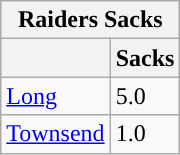<table class="wikitable">
<tr>
<th colspan="2">Raiders Sacks</th>
</tr>
<tr>
<th></th>
<th>Sacks</th>
</tr>
<tr>
<td><a href='#'>Long</a></td>
<td>5.0</td>
</tr>
<tr>
<td><a href='#'>Townsend</a></td>
<td>1.0</td>
</tr>
</table>
